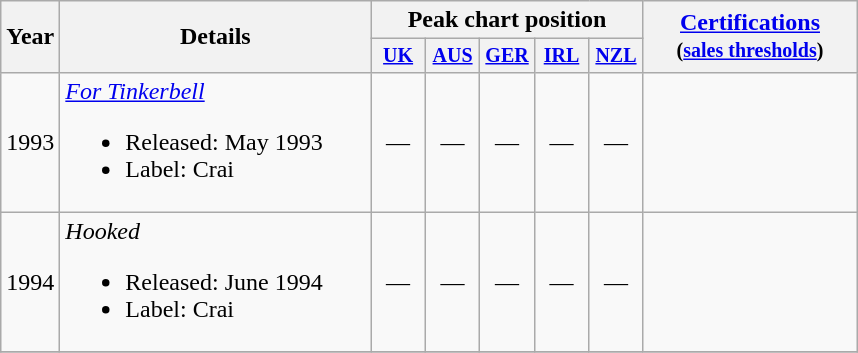<table class="wikitable" style="text-align:center">
<tr>
<th rowspan="2">Year</th>
<th rowspan="2" style="width:200px;">Details</th>
<th colspan="5">Peak chart position</th>
<th rowspan="2" style="width:135px;"><a href='#'>Certifications</a><br><small>(<a href='#'>sales thresholds</a>)</small></th>
</tr>
<tr style="font-size:smaller; line-height:1.2">
<th width="30"><a href='#'>UK</a><br></th>
<th width="30"><a href='#'>AUS</a><br></th>
<th width="30"><a href='#'>GER</a><br></th>
<th width="30"><a href='#'>IRL</a><br></th>
<th width="30"><a href='#'>NZL</a><br></th>
</tr>
<tr>
<td>1993</td>
<td align="left"><em><a href='#'>For Tinkerbell</a></em><br><ul><li>Released: May 1993</li><li>Label: Crai</li></ul></td>
<td>—</td>
<td>—</td>
<td>—</td>
<td>—</td>
<td>—</td>
<td></td>
</tr>
<tr>
<td>1994</td>
<td align="left"><em>Hooked</em><br><ul><li>Released: June 1994</li><li>Label: Crai</li></ul></td>
<td>—</td>
<td>—</td>
<td>—</td>
<td>—</td>
<td>—</td>
<td></td>
</tr>
<tr>
</tr>
</table>
